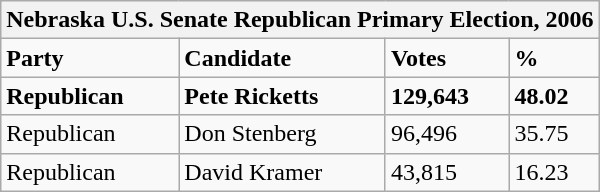<table class="wikitable">
<tr>
<th colspan="4">Nebraska U.S. Senate Republican Primary Election, 2006</th>
</tr>
<tr>
<td><strong>Party</strong></td>
<td><strong>Candidate</strong></td>
<td><strong>Votes</strong></td>
<td><strong>%</strong></td>
</tr>
<tr>
<td><strong>Republican</strong></td>
<td><strong>Pete Ricketts</strong></td>
<td><strong>129,643</strong></td>
<td><strong>48.02</strong></td>
</tr>
<tr>
<td>Republican</td>
<td>Don Stenberg</td>
<td>96,496</td>
<td>35.75</td>
</tr>
<tr>
<td>Republican</td>
<td>David Kramer</td>
<td>43,815</td>
<td>16.23</td>
</tr>
</table>
